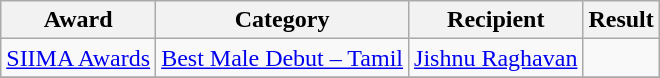<table class="wikitable sortable">
<tr>
<th>Award</th>
<th>Category</th>
<th>Recipient</th>
<th>Result</th>
</tr>
<tr>
<td><a href='#'>SIIMA Awards</a></td>
<td><a href='#'>Best Male Debut – Tamil</a></td>
<td><a href='#'>Jishnu Raghavan</a></td>
<td></td>
</tr>
<tr>
</tr>
</table>
